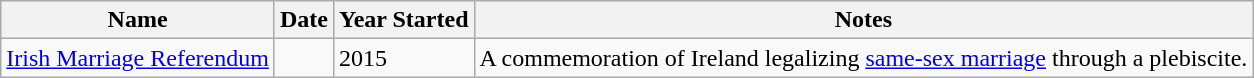<table class="wikitable sortable">
<tr>
<th>Name</th>
<th>Date</th>
<th>Year Started</th>
<th>Notes</th>
</tr>
<tr>
<td><a href='#'>Irish Marriage Referendum</a></td>
<td></td>
<td>2015</td>
<td>A commemoration of Ireland legalizing <a href='#'>same-sex marriage</a> through a plebiscite.</td>
</tr>
</table>
